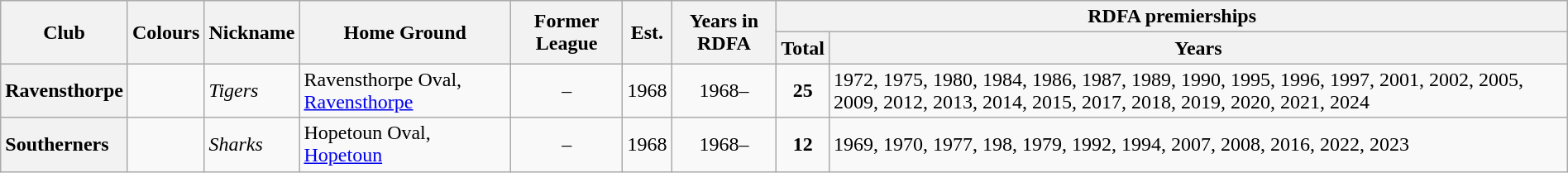<table class="wikitable sortable" style="text-align:center; width:100%">
<tr>
<th rowspan="2">Club</th>
<th rowspan="2">Colours</th>
<th rowspan="2">Nickname</th>
<th rowspan="2">Home Ground</th>
<th rowspan="2">Former League</th>
<th rowspan="2">Est.</th>
<th rowspan="2">Years in RDFA</th>
<th colspan="2">RDFA premierships</th>
</tr>
<tr>
<th>Total</th>
<th>Years</th>
</tr>
<tr>
<th style="text-align:left">Ravensthorpe</th>
<td></td>
<td align="left"><em>Tigers</em></td>
<td align="left">Ravensthorpe Oval, <a href='#'>Ravensthorpe</a></td>
<td>–</td>
<td>1968</td>
<td>1968–</td>
<td><strong>25</strong></td>
<td align="left">1972, 1975, 1980, 1984, 1986, 1987, 1989, 1990, 1995, 1996, 1997, 2001, 2002, 2005, 2009, 2012, 2013, 2014, 2015, 2017, 2018, 2019, 2020, 2021, 2024</td>
</tr>
<tr>
<th style="text-align:left">Southerners</th>
<td></td>
<td align="left"><em>Sharks</em></td>
<td align="left">Hopetoun Oval, <a href='#'>Hopetoun</a></td>
<td>–</td>
<td>1968</td>
<td>1968–</td>
<td><strong>12</strong></td>
<td align="left">1969, 1970, 1977, 198, 1979, 1992, 1994, 2007, 2008, 2016, 2022, 2023</td>
</tr>
</table>
